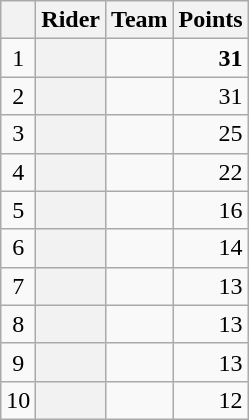<table class="wikitable plainrowheaders">
<tr>
<th></th>
<th>Rider</th>
<th>Team</th>
<th>Points</th>
</tr>
<tr>
<td style="text-align:center;">1</td>
<th scope="row"> </th>
<td></td>
<td style="text-align:right;"><strong>31</strong></td>
</tr>
<tr>
<td style="text-align:center;">2</td>
<th scope="row"></th>
<td></td>
<td style="text-align:right;">31</td>
</tr>
<tr>
<td style="text-align:center;">3</td>
<th scope="row"></th>
<td></td>
<td style="text-align:right;">25</td>
</tr>
<tr>
<td style="text-align:center;">4</td>
<th scope="row"></th>
<td></td>
<td style="text-align:right;">22</td>
</tr>
<tr>
<td style="text-align:center;">5</td>
<th scope="row"></th>
<td></td>
<td style="text-align:right;">16</td>
</tr>
<tr>
<td style="text-align:center;">6</td>
<th scope="row"></th>
<td></td>
<td style="text-align:right;">14</td>
</tr>
<tr>
<td style="text-align:center;">7</td>
<th scope="row"> </th>
<td></td>
<td style="text-align:right;">13</td>
</tr>
<tr>
<td style="text-align:center;">8</td>
<th scope="row"></th>
<td></td>
<td style="text-align:right;">13</td>
</tr>
<tr>
<td style="text-align:center;">9</td>
<th scope="row"></th>
<td></td>
<td style="text-align:right;">13</td>
</tr>
<tr>
<td style="text-align:center;">10</td>
<th scope="row"></th>
<td></td>
<td style="text-align:right;">12</td>
</tr>
</table>
